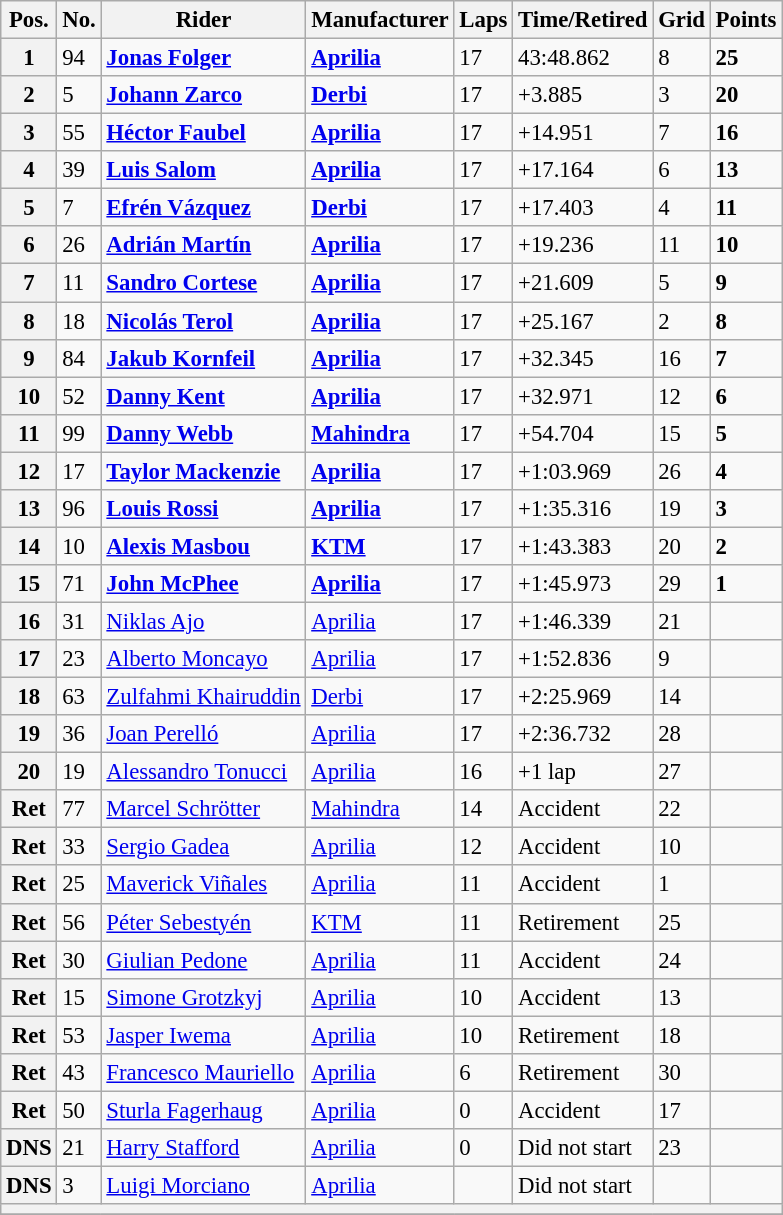<table class="wikitable " style="font-size: 95%;">
<tr>
<th>Pos.</th>
<th>No.</th>
<th>Rider</th>
<th>Manufacturer</th>
<th>Laps</th>
<th>Time/Retired</th>
<th>Grid</th>
<th>Points</th>
</tr>
<tr>
<th>1</th>
<td>94</td>
<td> <strong><a href='#'>Jonas Folger</a></strong></td>
<td><strong><a href='#'>Aprilia</a></strong></td>
<td>17</td>
<td>43:48.862</td>
<td>8</td>
<td><strong>25</strong></td>
</tr>
<tr>
<th>2</th>
<td>5</td>
<td> <strong><a href='#'>Johann Zarco</a></strong></td>
<td><strong><a href='#'>Derbi</a></strong></td>
<td>17</td>
<td>+3.885</td>
<td>3</td>
<td><strong>20</strong></td>
</tr>
<tr>
<th>3</th>
<td>55</td>
<td> <strong><a href='#'>Héctor Faubel</a></strong></td>
<td><strong><a href='#'>Aprilia</a></strong></td>
<td>17</td>
<td>+14.951</td>
<td>7</td>
<td><strong>16</strong></td>
</tr>
<tr>
<th>4</th>
<td>39</td>
<td> <strong><a href='#'>Luis Salom</a></strong></td>
<td><strong><a href='#'>Aprilia</a></strong></td>
<td>17</td>
<td>+17.164</td>
<td>6</td>
<td><strong>13</strong></td>
</tr>
<tr>
<th>5</th>
<td>7</td>
<td> <strong><a href='#'>Efrén Vázquez</a></strong></td>
<td><strong><a href='#'>Derbi</a></strong></td>
<td>17</td>
<td>+17.403</td>
<td>4</td>
<td><strong>11</strong></td>
</tr>
<tr>
<th>6</th>
<td>26</td>
<td> <strong><a href='#'>Adrián Martín</a></strong></td>
<td><strong><a href='#'>Aprilia</a></strong></td>
<td>17</td>
<td>+19.236</td>
<td>11</td>
<td><strong>10</strong></td>
</tr>
<tr>
<th>7</th>
<td>11</td>
<td> <strong><a href='#'>Sandro Cortese</a></strong></td>
<td><strong><a href='#'>Aprilia</a></strong></td>
<td>17</td>
<td>+21.609</td>
<td>5</td>
<td><strong>9</strong></td>
</tr>
<tr>
<th>8</th>
<td>18</td>
<td> <strong><a href='#'>Nicolás Terol</a></strong></td>
<td><strong><a href='#'>Aprilia</a></strong></td>
<td>17</td>
<td>+25.167</td>
<td>2</td>
<td><strong>8</strong></td>
</tr>
<tr>
<th>9</th>
<td>84</td>
<td> <strong><a href='#'>Jakub Kornfeil</a></strong></td>
<td><strong><a href='#'>Aprilia</a></strong></td>
<td>17</td>
<td>+32.345</td>
<td>16</td>
<td><strong>7</strong></td>
</tr>
<tr>
<th>10</th>
<td>52</td>
<td> <strong><a href='#'>Danny Kent</a></strong></td>
<td><strong><a href='#'>Aprilia</a></strong></td>
<td>17</td>
<td>+32.971</td>
<td>12</td>
<td><strong>6</strong></td>
</tr>
<tr>
<th>11</th>
<td>99</td>
<td> <strong><a href='#'>Danny Webb</a></strong></td>
<td><strong><a href='#'>Mahindra</a></strong></td>
<td>17</td>
<td>+54.704</td>
<td>15</td>
<td><strong>5</strong></td>
</tr>
<tr>
<th>12</th>
<td>17</td>
<td> <strong><a href='#'>Taylor Mackenzie</a></strong></td>
<td><strong><a href='#'>Aprilia</a></strong></td>
<td>17</td>
<td>+1:03.969</td>
<td>26</td>
<td><strong>4</strong></td>
</tr>
<tr>
<th>13</th>
<td>96</td>
<td> <strong><a href='#'>Louis Rossi</a></strong></td>
<td><strong><a href='#'>Aprilia</a></strong></td>
<td>17</td>
<td>+1:35.316</td>
<td>19</td>
<td><strong>3</strong></td>
</tr>
<tr>
<th>14</th>
<td>10</td>
<td> <strong><a href='#'>Alexis Masbou</a></strong></td>
<td><strong><a href='#'>KTM</a></strong></td>
<td>17</td>
<td>+1:43.383</td>
<td>20</td>
<td><strong>2</strong></td>
</tr>
<tr>
<th>15</th>
<td>71</td>
<td> <strong><a href='#'>John McPhee</a></strong></td>
<td><strong><a href='#'>Aprilia</a></strong></td>
<td>17</td>
<td>+1:45.973</td>
<td>29</td>
<td><strong>1</strong></td>
</tr>
<tr>
<th>16</th>
<td>31</td>
<td> <a href='#'>Niklas Ajo</a></td>
<td><a href='#'>Aprilia</a></td>
<td>17</td>
<td>+1:46.339</td>
<td>21</td>
<td></td>
</tr>
<tr>
<th>17</th>
<td>23</td>
<td> <a href='#'>Alberto Moncayo</a></td>
<td><a href='#'>Aprilia</a></td>
<td>17</td>
<td>+1:52.836</td>
<td>9</td>
<td></td>
</tr>
<tr>
<th>18</th>
<td>63</td>
<td> <a href='#'>Zulfahmi Khairuddin</a></td>
<td><a href='#'>Derbi</a></td>
<td>17</td>
<td>+2:25.969</td>
<td>14</td>
<td></td>
</tr>
<tr>
<th>19</th>
<td>36</td>
<td> <a href='#'>Joan Perelló</a></td>
<td><a href='#'>Aprilia</a></td>
<td>17</td>
<td>+2:36.732</td>
<td>28</td>
<td></td>
</tr>
<tr>
<th>20</th>
<td>19</td>
<td> <a href='#'>Alessandro Tonucci</a></td>
<td><a href='#'>Aprilia</a></td>
<td>16</td>
<td>+1 lap</td>
<td>27</td>
<td></td>
</tr>
<tr>
<th>Ret</th>
<td>77</td>
<td> <a href='#'>Marcel Schrötter</a></td>
<td><a href='#'>Mahindra</a></td>
<td>14</td>
<td>Accident</td>
<td>22</td>
<td></td>
</tr>
<tr>
<th>Ret</th>
<td>33</td>
<td> <a href='#'>Sergio Gadea</a></td>
<td><a href='#'>Aprilia</a></td>
<td>12</td>
<td>Accident</td>
<td>10</td>
<td></td>
</tr>
<tr>
<th>Ret</th>
<td>25</td>
<td> <a href='#'>Maverick Viñales</a></td>
<td><a href='#'>Aprilia</a></td>
<td>11</td>
<td>Accident</td>
<td>1</td>
<td></td>
</tr>
<tr>
<th>Ret</th>
<td>56</td>
<td> <a href='#'>Péter Sebestyén</a></td>
<td><a href='#'>KTM</a></td>
<td>11</td>
<td>Retirement</td>
<td>25</td>
<td></td>
</tr>
<tr>
<th>Ret</th>
<td>30</td>
<td> <a href='#'>Giulian Pedone</a></td>
<td><a href='#'>Aprilia</a></td>
<td>11</td>
<td>Accident</td>
<td>24</td>
<td></td>
</tr>
<tr>
<th>Ret</th>
<td>15</td>
<td> <a href='#'>Simone Grotzkyj</a></td>
<td><a href='#'>Aprilia</a></td>
<td>10</td>
<td>Accident</td>
<td>13</td>
<td></td>
</tr>
<tr>
<th>Ret</th>
<td>53</td>
<td> <a href='#'>Jasper Iwema</a></td>
<td><a href='#'>Aprilia</a></td>
<td>10</td>
<td>Retirement</td>
<td>18</td>
<td></td>
</tr>
<tr>
<th>Ret</th>
<td>43</td>
<td> <a href='#'>Francesco Mauriello</a></td>
<td><a href='#'>Aprilia</a></td>
<td>6</td>
<td>Retirement</td>
<td>30</td>
<td></td>
</tr>
<tr>
<th>Ret</th>
<td>50</td>
<td> <a href='#'>Sturla Fagerhaug</a></td>
<td><a href='#'>Aprilia</a></td>
<td>0</td>
<td>Accident</td>
<td>17</td>
<td></td>
</tr>
<tr>
<th>DNS</th>
<td>21</td>
<td> <a href='#'>Harry Stafford</a></td>
<td><a href='#'>Aprilia</a></td>
<td>0</td>
<td>Did not start</td>
<td>23</td>
<td></td>
</tr>
<tr>
<th>DNS</th>
<td>3</td>
<td> <a href='#'>Luigi Morciano</a></td>
<td><a href='#'>Aprilia</a></td>
<td></td>
<td>Did not start</td>
<td></td>
<td></td>
</tr>
<tr>
<th colspan=8></th>
</tr>
<tr>
</tr>
</table>
